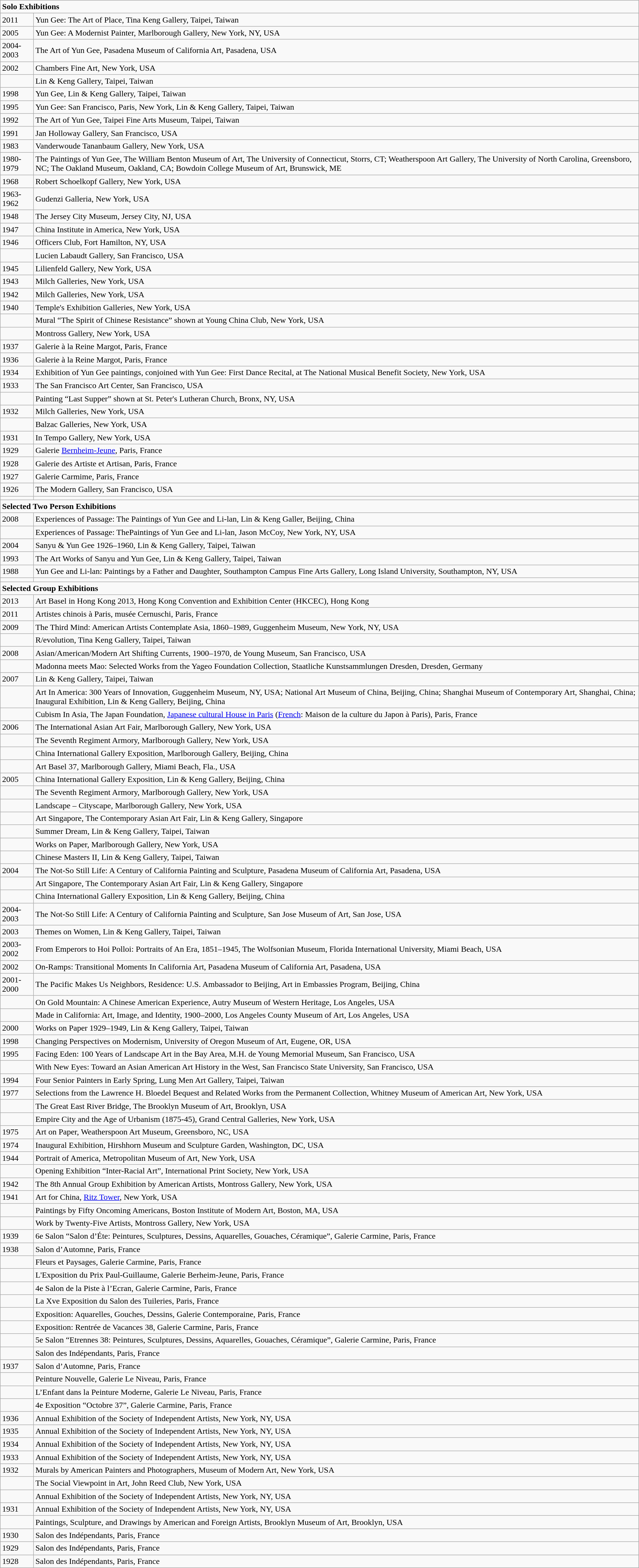<table class="wikitable">
<tr>
<td colspan="2"><strong>Solo Exhibitions</strong></td>
</tr>
<tr>
<td>2011</td>
<td>Yun Gee: The Art of Place, Tina Keng Gallery, Taipei, Taiwan</td>
</tr>
<tr>
<td>2005</td>
<td>Yun Gee: A Modernist Painter, Marlborough Gallery, New York, NY, USA</td>
</tr>
<tr>
<td>2004-2003</td>
<td>The Art of Yun Gee, Pasadena Museum of California Art, Pasadena, USA</td>
</tr>
<tr>
<td>2002</td>
<td>Chambers Fine Art, New York, USA</td>
</tr>
<tr>
<td></td>
<td>Lin & Keng Gallery, Taipei, Taiwan</td>
</tr>
<tr>
<td>1998</td>
<td>Yun Gee, Lin & Keng Gallery, Taipei, Taiwan</td>
</tr>
<tr>
<td>1995</td>
<td>Yun Gee: San Francisco, Paris, New York, Lin & Keng Gallery, Taipei, Taiwan</td>
</tr>
<tr>
<td>1992</td>
<td>The Art of Yun Gee, Taipei Fine Arts Museum, Taipei, Taiwan</td>
</tr>
<tr>
<td>1991</td>
<td>Jan Holloway Gallery, San Francisco, USA</td>
</tr>
<tr>
<td>1983</td>
<td>Vanderwoude Tananbaum Gallery, New York, USA</td>
</tr>
<tr>
<td>1980-1979</td>
<td>The Paintings of Yun Gee, The William Benton Museum of Art, The University of Connecticut, Storrs, CT; Weatherspoon Art Gallery, The University of North Carolina, Greensboro, NC; The Oakland Museum, Oakland, CA; Bowdoin College Museum of Art, Brunswick, ME</td>
</tr>
<tr>
<td>1968</td>
<td>Robert Schoelkopf Gallery, New York, USA</td>
</tr>
<tr>
<td>1963-1962</td>
<td>Gudenzi Galleria, New York, USA</td>
</tr>
<tr>
<td>1948</td>
<td>The Jersey City Museum, Jersey City, NJ, USA</td>
</tr>
<tr>
<td>1947</td>
<td>China Institute in America, New York, USA</td>
</tr>
<tr>
<td>1946</td>
<td>Officers Club, Fort Hamilton, NY, USA</td>
</tr>
<tr>
<td></td>
<td>Lucien Labaudt Gallery, San Francisco, USA</td>
</tr>
<tr>
<td>1945</td>
<td>Lilienfeld Gallery, New York, USA</td>
</tr>
<tr>
<td>1943</td>
<td>Milch Galleries, New York, USA</td>
</tr>
<tr>
<td>1942</td>
<td>Milch Galleries, New York, USA</td>
</tr>
<tr>
<td>1940</td>
<td>Temple's Exhibition Galleries, New York, USA</td>
</tr>
<tr>
<td></td>
<td>Mural “The Spirit of Chinese Resistance” shown at Young China Club, New York, USA</td>
</tr>
<tr>
<td></td>
<td>Montross Gallery, New York, USA</td>
</tr>
<tr>
<td>1937</td>
<td>Galerie à la Reine Margot, Paris, France</td>
</tr>
<tr>
<td>1936</td>
<td>Galerie à la Reine Margot, Paris, France</td>
</tr>
<tr>
<td>1934</td>
<td>Exhibition of Yun Gee paintings, conjoined with Yun Gee: First Dance Recital, at The National Musical Benefit Society, New York, USA</td>
</tr>
<tr>
<td>1933</td>
<td>The San Francisco Art Center, San Francisco, USA</td>
</tr>
<tr>
<td></td>
<td>Painting “Last Supper” shown at St. Peter's Lutheran Church, Bronx, NY, USA</td>
</tr>
<tr>
<td>1932</td>
<td>Milch Galleries, New York, USA</td>
</tr>
<tr>
<td></td>
<td>Balzac Galleries, New York, USA</td>
</tr>
<tr>
<td>1931</td>
<td>In Tempo Gallery, New York, USA</td>
</tr>
<tr>
<td>1929</td>
<td>Galerie <a href='#'>Bernheim-Jeune</a>, Paris, France</td>
</tr>
<tr>
<td>1928</td>
<td>Galerie des Artiste et Artisan, Paris, France</td>
</tr>
<tr>
<td>1927</td>
<td>Galerie Carmime, Paris, France</td>
</tr>
<tr>
<td>1926</td>
<td>The Modern Gallery, San Francisco, USA</td>
</tr>
<tr>
<td></td>
<td></td>
</tr>
<tr>
<td colspan="2"><strong>Selected Two Person Exhibitions</strong></td>
</tr>
<tr>
<td>2008</td>
<td>Experiences of Passage: The Paintings of Yun Gee and Li-lan, Lin & Keng Galler, Beijing, China</td>
</tr>
<tr>
<td></td>
<td>Experiences of Passage: ThePaintings of Yun Gee and Li-lan, Jason McCoy, New York, NY, USA</td>
</tr>
<tr>
<td>2004</td>
<td>Sanyu & Yun Gee 1926–1960, Lin & Keng Gallery, Taipei, Taiwan</td>
</tr>
<tr>
<td>1993</td>
<td>The Art Works of Sanyu and Yun Gee, Lin & Keng Gallery, Taipei, Taiwan</td>
</tr>
<tr>
<td>1988</td>
<td>Yun Gee and Li-lan: Paintings by a Father and Daughter, Southampton Campus Fine Arts Gallery, Long Island University, Southampton, NY, USA</td>
</tr>
<tr>
<td></td>
<td></td>
</tr>
<tr>
<td colspan="2"><strong>Selected Group Exhibitions</strong></td>
</tr>
<tr>
<td>2013</td>
<td>Art Basel in Hong Kong 2013, Hong Kong Convention and Exhibition Center (HKCEC), Hong Kong</td>
</tr>
<tr>
<td>2011</td>
<td>Artistes chinois à Paris, musée Cernuschi, Paris, France</td>
</tr>
<tr>
<td>2009</td>
<td>The Third Mind: American Artists Contemplate Asia, 1860–1989, Guggenheim Museum, New York, NY, USA</td>
</tr>
<tr>
<td></td>
<td>R/evolution, Tina Keng Gallery, Taipei, Taiwan</td>
</tr>
<tr>
<td>2008</td>
<td>Asian/American/Modern Art Shifting Currents, 1900–1970, de Young Museum, San Francisco, USA</td>
</tr>
<tr>
<td></td>
<td>Madonna meets Mao: Selected Works from the Yageo Foundation Collection, Staatliche Kunstsammlungen Dresden, Dresden, Germany</td>
</tr>
<tr>
<td>2007</td>
<td>Lin & Keng Gallery, Taipei, Taiwan</td>
</tr>
<tr>
<td></td>
<td>Art In America: 300 Years of Innovation, Guggenheim Museum, NY, USA; National Art Museum of China, Beijing, China; Shanghai Museum of Contemporary Art, Shanghai, China; Inaugural Exhibition, Lin & Keng Gallery, Beijing, China</td>
</tr>
<tr>
<td></td>
<td>Cubism In Asia, The Japan Foundation, <a href='#'>Japanese cultural House in Paris</a> (<a href='#'>French</a>: Maison de la culture du Japon à Paris), Paris, France</td>
</tr>
<tr>
<td>2006</td>
<td>The International Asian Art Fair, Marlborough Gallery, New York, USA</td>
</tr>
<tr>
<td></td>
<td>The Seventh Regiment Armory, Marlborough Gallery, New York, USA</td>
</tr>
<tr>
<td></td>
<td>China International Gallery Exposition, Marlborough Gallery, Beijing, China</td>
</tr>
<tr>
<td></td>
<td>Art Basel 37, Marlborough Gallery, Miami Beach, Fla., USA</td>
</tr>
<tr>
<td>2005</td>
<td>China International Gallery Exposition, Lin & Keng Gallery, Beijing, China</td>
</tr>
<tr>
<td></td>
<td>The Seventh Regiment Armory, Marlborough Gallery, New York, USA</td>
</tr>
<tr>
<td></td>
<td>Landscape – Cityscape, Marlborough Gallery, New York, USA</td>
</tr>
<tr>
<td></td>
<td>Art Singapore, The Contemporary Asian Art Fair, Lin & Keng Gallery, Singapore</td>
</tr>
<tr>
<td></td>
<td>Summer Dream, Lin & Keng Gallery, Taipei, Taiwan</td>
</tr>
<tr>
<td></td>
<td>Works on Paper, Marlborough Gallery, New York, USA</td>
</tr>
<tr>
<td></td>
<td>Chinese Masters II, Lin & Keng Gallery, Taipei, Taiwan</td>
</tr>
<tr>
<td>2004</td>
<td>The Not-So Still Life: A Century of California Painting and Sculpture, Pasadena Museum of California Art, Pasadena, USA</td>
</tr>
<tr>
<td></td>
<td>Art Singapore, The Contemporary Asian Art Fair, Lin & Keng Gallery, Singapore</td>
</tr>
<tr>
<td></td>
<td>China International Gallery Exposition, Lin & Keng Gallery, Beijing, China</td>
</tr>
<tr>
<td>2004-2003</td>
<td>The Not-So Still Life: A Century of California Painting and Sculpture, San Jose Museum of Art, San Jose, USA</td>
</tr>
<tr>
<td>2003</td>
<td>Themes on Women, Lin & Keng Gallery, Taipei, Taiwan</td>
</tr>
<tr>
<td>2003-2002</td>
<td>From Emperors to Hoi Polloi: Portraits of An Era, 1851–1945, The Wolfsonian Museum, Florida International University, Miami Beach, USA</td>
</tr>
<tr>
<td>2002</td>
<td>On-Ramps: Transitional Moments In California Art, Pasadena Museum of California Art, Pasadena, USA</td>
</tr>
<tr>
<td>2001-2000</td>
<td>The Pacific Makes Us Neighbors, Residence: U.S. Ambassador to Beijing, Art in Embassies Program, Beijing, China</td>
</tr>
<tr>
<td></td>
<td>On Gold Mountain: A Chinese American Experience, Autry Museum of Western Heritage, Los Angeles, USA</td>
</tr>
<tr>
<td></td>
<td>Made in California: Art, Image, and Identity, 1900–2000, Los Angeles County Museum of Art, Los Angeles, USA</td>
</tr>
<tr>
<td>2000</td>
<td>Works on Paper 1929–1949, Lin & Keng Gallery, Taipei, Taiwan</td>
</tr>
<tr>
<td>1998</td>
<td>Changing Perspectives on Modernism, University of Oregon Museum of Art, Eugene, OR, USA</td>
</tr>
<tr>
<td>1995</td>
<td>Facing Eden: 100 Years of Landscape Art in the Bay Area, M.H. de Young Memorial Museum, San Francisco, USA</td>
</tr>
<tr>
<td></td>
<td>With New Eyes: Toward an Asian American Art History in the West, San Francisco State University, San Francisco, USA</td>
</tr>
<tr>
<td>1994</td>
<td>Four Senior Painters in Early Spring, Lung Men Art Gallery, Taipei, Taiwan</td>
</tr>
<tr>
<td>1977</td>
<td>Selections from the Lawrence H. Bloedel Bequest and Related Works from the Permanent Collection, Whitney Museum of American Art, New York, USA</td>
</tr>
<tr>
<td></td>
<td>The Great East River Bridge, The Brooklyn Museum of Art, Brooklyn, USA</td>
</tr>
<tr>
<td></td>
<td>Empire City and the Age of Urbanism (1875-45), Grand Central Galleries, New York, USA</td>
</tr>
<tr>
<td>1975</td>
<td>Art on Paper, Weatherspoon Art Museum, Greensboro, NC, USA</td>
</tr>
<tr>
<td>1974</td>
<td>Inaugural Exhibition, Hirshhorn Museum and Sculpture Garden, Washington, DC, USA</td>
</tr>
<tr>
<td>1944</td>
<td>Portrait of America, Metropolitan Museum of Art, New York, USA</td>
</tr>
<tr>
<td></td>
<td>Opening Exhibition “Inter-Racial Art”, International Print Society, New York, USA</td>
</tr>
<tr>
<td>1942</td>
<td>The 8th Annual Group Exhibition by American Artists, Montross Gallery, New York, USA</td>
</tr>
<tr>
<td>1941</td>
<td>Art for China, <a href='#'>Ritz Tower</a>, New York, USA</td>
</tr>
<tr>
<td></td>
<td>Paintings by Fifty Oncoming Americans, Boston Institute of Modern Art, Boston, MA, USA</td>
</tr>
<tr>
<td></td>
<td>Work by Twenty-Five Artists, Montross Gallery, New York, USA</td>
</tr>
<tr>
<td>1939</td>
<td>6e Salon “Salon d’Éte: Peintures, Sculptures, Dessins, Aquarelles, Gouaches, Céramique”, Galerie Carmine, Paris, France</td>
</tr>
<tr>
<td>1938</td>
<td>Salon d’Automne, Paris, France</td>
</tr>
<tr>
<td></td>
<td>Fleurs et Paysages, Galerie Carmine, Paris, France</td>
</tr>
<tr>
<td></td>
<td>L'Exposition du Prix Paul-Guillaume, Galerie Berheim-Jeune, Paris, France</td>
</tr>
<tr>
<td></td>
<td>4e Salon de la Piste à l’Ecran, Galerie Carmine, Paris, France</td>
</tr>
<tr>
<td></td>
<td>La  Xve Exposition du Salon des Tuileries, Paris, France</td>
</tr>
<tr>
<td></td>
<td>Exposition: Aquarelles, Gouches, Dessins, Galerie Contemporaine, Paris, France</td>
</tr>
<tr>
<td></td>
<td>Exposition: Rentrée de Vacances 38, Galerie Carmine, Paris, France</td>
</tr>
<tr>
<td></td>
<td>5e Salon “Etrennes 38: Peintures, Sculptures, Dessins, Aquarelles, Gouaches, Céramique”, Galerie Carmine, Paris, France</td>
</tr>
<tr>
<td></td>
<td>Salon des Indépendants, Paris, France</td>
</tr>
<tr>
<td>1937</td>
<td>Salon d’Automne, Paris, France</td>
</tr>
<tr>
<td></td>
<td>Peinture Nouvelle, Galerie Le Niveau, Paris, France</td>
</tr>
<tr>
<td></td>
<td>L’Enfant dans la Peinture Moderne, Galerie Le Niveau, Paris, France</td>
</tr>
<tr>
<td></td>
<td>4e Exposition “Octobre 37”, Galerie Carmine, Paris, France</td>
</tr>
<tr>
<td>1936</td>
<td>Annual Exhibition of the Society of Independent Artists, New York, NY, USA</td>
</tr>
<tr>
<td>1935</td>
<td>Annual Exhibition of the Society of Independent Artists, New York, NY, USA</td>
</tr>
<tr>
<td>1934</td>
<td>Annual Exhibition of the Society of Independent Artists, New York, NY, USA</td>
</tr>
<tr>
<td>1933</td>
<td>Annual Exhibition of the Society of Independent Artists, New York, NY, USA</td>
</tr>
<tr>
<td>1932</td>
<td>Murals by American Painters and Photographers, Museum of Modern Art, New York, USA</td>
</tr>
<tr>
<td></td>
<td>The Social Viewpoint in Art, John Reed Club, New York, USA</td>
</tr>
<tr>
<td></td>
<td>Annual Exhibition of the Society of Independent Artists, New York, NY, USA</td>
</tr>
<tr>
<td>1931</td>
<td>Annual Exhibition of the Society of Independent Artists, New York, NY, USA</td>
</tr>
<tr>
<td></td>
<td>Paintings, Sculpture, and Drawings by American and Foreign Artists, Brooklyn Museum of Art, Brooklyn, USA</td>
</tr>
<tr>
<td>1930</td>
<td>Salon des Indépendants, Paris, France</td>
</tr>
<tr>
<td>1929</td>
<td>Salon des Indépendants, Paris, France</td>
</tr>
<tr>
<td>1928</td>
<td>Salon des Indépendants, Paris, France</td>
</tr>
</table>
